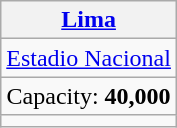<table class="wikitable" style="text-align:center">
<tr>
<th><a href='#'>Lima</a></th>
</tr>
<tr>
<td><a href='#'>Estadio Nacional</a></td>
</tr>
<tr>
<td>Capacity: <strong>40,000</strong></td>
</tr>
<tr>
<td></td>
</tr>
</table>
